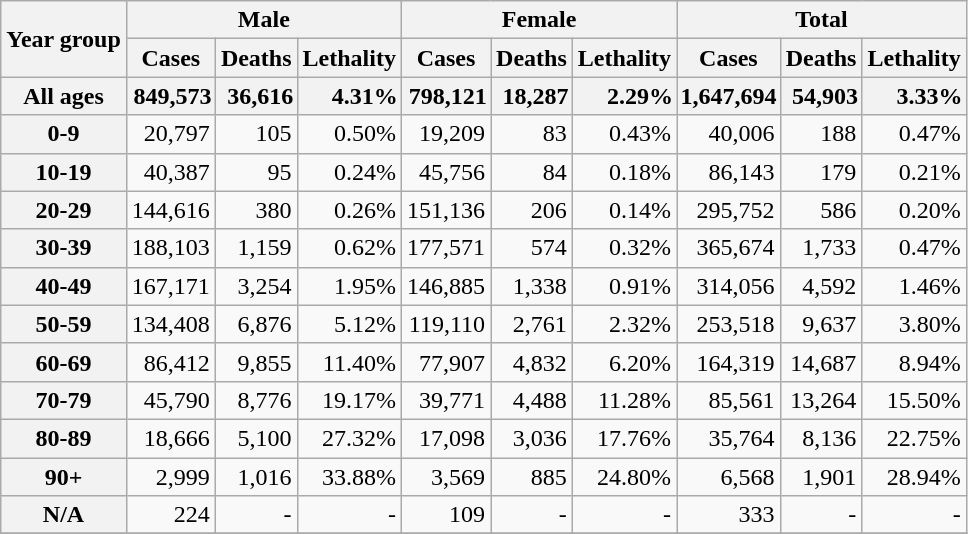<table class="wikitable sortable" style="text-align:right;">
<tr>
<th rowspan="2">Year group</th>
<th colspan="3">Male</th>
<th colspan="3">Female</th>
<th colspan="3">Total</th>
</tr>
<tr>
<th>Cases</th>
<th>Deaths</th>
<th>Lethality</th>
<th>Cases</th>
<th>Deaths</th>
<th>Lethality</th>
<th>Cases</th>
<th>Deaths</th>
<th>Lethality</th>
</tr>
<tr class="sorttop">
<th>All ages</th>
<th style="text-align:right; padding: 0 2px;">849,573</th>
<th style="text-align:right; padding: 0 2px;">36,616</th>
<th style="text-align:right; padding: 0 2px;">4.31%</th>
<th style="text-align:right; padding: 0 2px;">798,121</th>
<th style="text-align:right; padding: 0 2px;">18,287</th>
<th style="text-align:right; padding: 0 2px;">2.29%</th>
<th style="text-align:right; padding: 0 2px;">1,647,694</th>
<th style="text-align:right; padding: 0 2px;">54,903</th>
<th style="text-align:right; padding: 0 2px;">3.33%</th>
</tr>
<tr>
<th>0-9</th>
<td>20,797</td>
<td>105</td>
<td>0.50%</td>
<td>19,209</td>
<td>83</td>
<td>0.43%</td>
<td>40,006</td>
<td>188</td>
<td>0.47%</td>
</tr>
<tr>
<th>10-19</th>
<td>40,387</td>
<td>95</td>
<td>0.24%</td>
<td>45,756</td>
<td>84</td>
<td>0.18%</td>
<td>86,143</td>
<td>179</td>
<td>0.21%</td>
</tr>
<tr>
<th>20-29</th>
<td>144,616</td>
<td>380</td>
<td>0.26%</td>
<td>151,136</td>
<td>206</td>
<td>0.14%</td>
<td>295,752</td>
<td>586</td>
<td>0.20%</td>
</tr>
<tr>
<th>30-39</th>
<td>188,103</td>
<td>1,159</td>
<td>0.62%</td>
<td>177,571</td>
<td>574</td>
<td>0.32%</td>
<td>365,674</td>
<td>1,733</td>
<td>0.47%</td>
</tr>
<tr>
<th>40-49</th>
<td>167,171</td>
<td>3,254</td>
<td>1.95%</td>
<td>146,885</td>
<td>1,338</td>
<td>0.91%</td>
<td>314,056</td>
<td>4,592</td>
<td>1.46%</td>
</tr>
<tr>
<th>50-59</th>
<td>134,408</td>
<td>6,876</td>
<td>5.12%</td>
<td>119,110</td>
<td>2,761</td>
<td>2.32%</td>
<td>253,518</td>
<td>9,637</td>
<td>3.80%</td>
</tr>
<tr>
<th>60-69</th>
<td>86,412</td>
<td>9,855</td>
<td>11.40%</td>
<td>77,907</td>
<td>4,832</td>
<td>6.20%</td>
<td>164,319</td>
<td>14,687</td>
<td>8.94%</td>
</tr>
<tr>
<th>70-79</th>
<td>45,790</td>
<td>8,776</td>
<td>19.17%</td>
<td>39,771</td>
<td>4,488</td>
<td>11.28%</td>
<td>85,561</td>
<td>13,264</td>
<td>15.50%</td>
</tr>
<tr>
<th>80-89</th>
<td>18,666</td>
<td>5,100</td>
<td>27.32%</td>
<td>17,098</td>
<td>3,036</td>
<td>17.76%</td>
<td>35,764</td>
<td>8,136</td>
<td>22.75%</td>
</tr>
<tr>
<th>90+</th>
<td>2,999</td>
<td>1,016</td>
<td>33.88%</td>
<td>3,569</td>
<td>885</td>
<td>24.80%</td>
<td>6,568</td>
<td>1,901</td>
<td>28.94%</td>
</tr>
<tr>
<th>N/A</th>
<td>224</td>
<td>-</td>
<td>-</td>
<td>109</td>
<td>-</td>
<td>-</td>
<td>333</td>
<td>-</td>
<td>-</td>
</tr>
<tr>
</tr>
</table>
